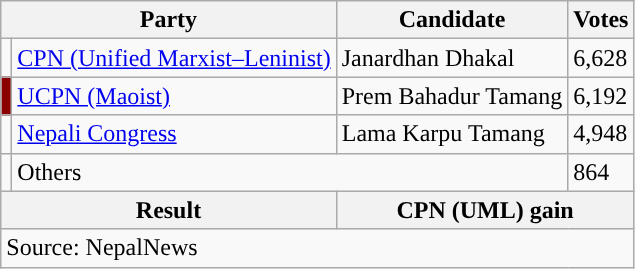<table class="wikitable">
<tr>
<th colspan="2">Party</th>
<th>Candidate</th>
<th>Votes</th>
</tr>
<tr>
<td style="background-color:"></td>
<td><a href='#'>CPN (Unified Marxist–Leninist)</a></td>
<td>Janardhan Dhakal</td>
<td>6,628</td>
</tr>
<tr>
<td style="background-color:darkred"></td>
<td><a href='#'>UCPN (Maoist)</a></td>
<td>Prem Bahadur Tamang</td>
<td>6,192</td>
</tr>
<tr>
<td style="background-color:"></td>
<td><a href='#'>Nepali Congress</a></td>
<td>Lama Karpu Tamang</td>
<td>4,948</td>
</tr>
<tr>
<td></td>
<td colspan="2">Others</td>
<td>864</td>
</tr>
<tr>
<th colspan="2">Result</th>
<th colspan="2">CPN (UML) gain</th>
</tr>
<tr>
<td colspan="4">Source: NepalNews</td>
</tr>
</table>
